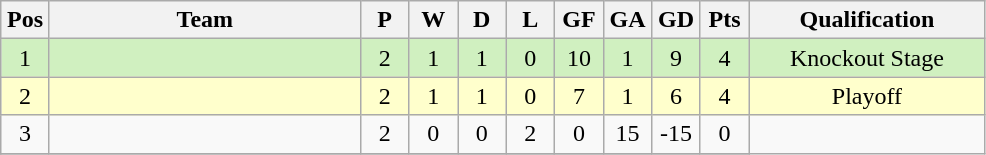<table class="wikitable" border="1">
<tr>
<th width="25"><abbr>Pos</abbr></th>
<th width="200">Team</th>
<th width="25">P</th>
<th width="25">W</th>
<th width="25">D</th>
<th width="25">L</th>
<th width="25"><abbr>GF</abbr></th>
<th width="25"><abbr>GA</abbr></th>
<th width="25"><abbr>GD</abbr></th>
<th width="25"><abbr>Pts</abbr></th>
<th width="150">Qualification</th>
</tr>
<tr bgcolor= #D0F0C0>
<td align="center">1</td>
<td></td>
<td align="center">2</td>
<td align="center">1</td>
<td align="center">1</td>
<td align="center">0</td>
<td align="center">10</td>
<td align="center">1</td>
<td align="center">9</td>
<td align="center">4</td>
<td align="center">Knockout Stage</td>
</tr>
<tr bgcolor=ffffcc>
<td align="center">2</td>
<td></td>
<td align="center">2</td>
<td align="center">1</td>
<td align="center">1</td>
<td align="center">0</td>
<td align="center">7</td>
<td align="center">1</td>
<td align="center">6</td>
<td align="center">4</td>
<td align="center">Playoff</td>
</tr>
<tr>
<td align="center">3</td>
<td></td>
<td align="center">2</td>
<td align="center">0</td>
<td align="center">0</td>
<td align="center">2</td>
<td align="center">0</td>
<td align="center">15</td>
<td align="center">-15</td>
<td align="center">0</td>
</tr>
<tr>
</tr>
</table>
